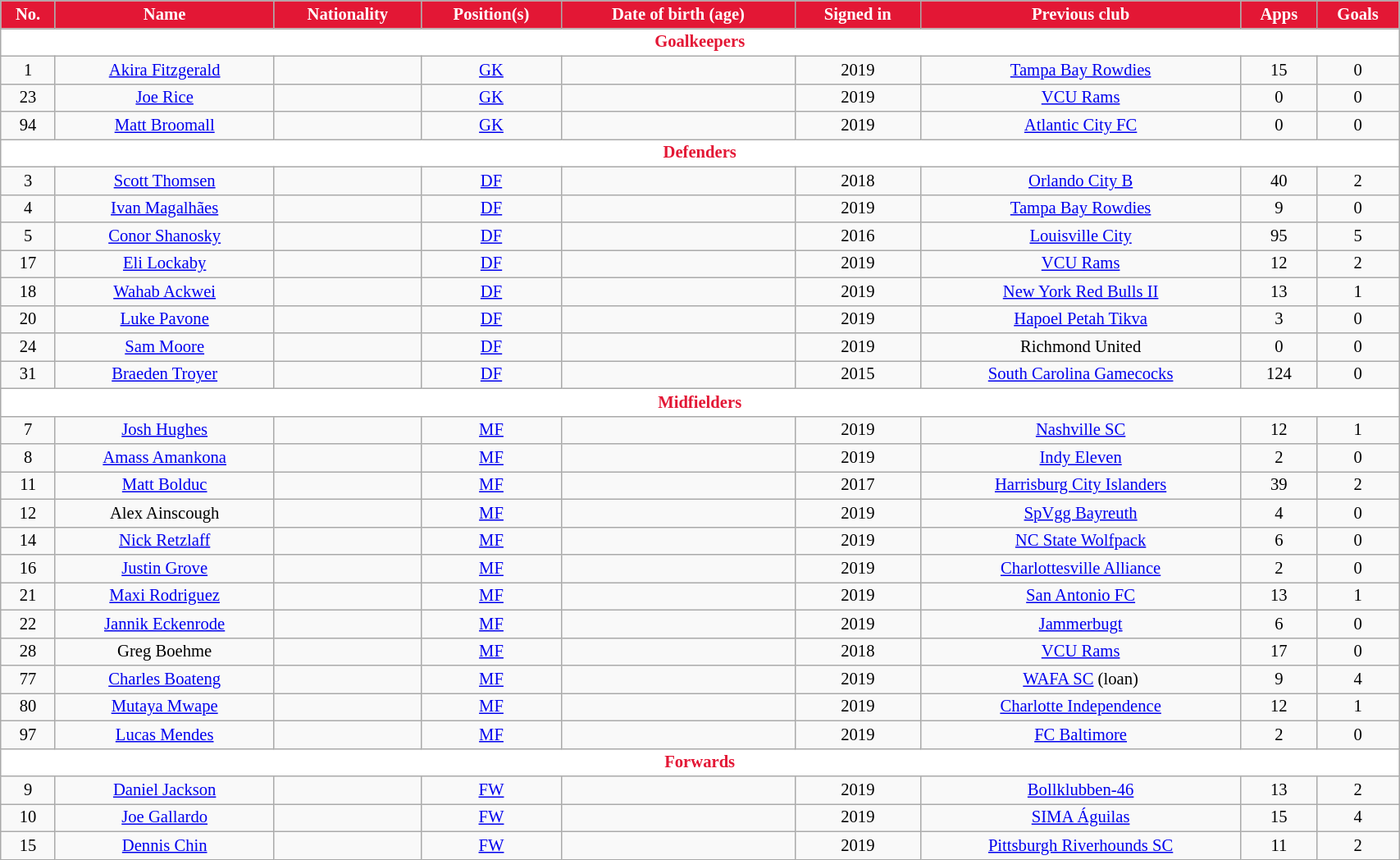<table class="wikitable" style="text-align:center; font-size:86%; width:90%;">
<tr>
<th style="background:#E31735; color:white; text-align:center;">No.</th>
<th style="background:#E31735; color:white; text-align:center;">Name</th>
<th style="background:#E31735; color:white; text-align:center;">Nationality</th>
<th style="background:#E31735; color:white; text-align:center;">Position(s)</th>
<th style="background:#E31735; color:white; text-align:center;">Date of birth (age)</th>
<th style="background:#E31735; color:white; text-align:center;">Signed in</th>
<th style="background:#E31735; color:white; text-align:center;">Previous club</th>
<th style="background:#E31735; color:white; text-align:center;">Apps</th>
<th style="background:#E31735; color:white; text-align:center;">Goals</th>
</tr>
<tr>
<th colspan=9 style="background:white; color:#E31735; text-align:center;">Goalkeepers</th>
</tr>
<tr>
<td>1</td>
<td><a href='#'>Akira Fitzgerald</a></td>
<td></td>
<td><a href='#'>GK</a></td>
<td></td>
<td>2019</td>
<td> <a href='#'>Tampa Bay Rowdies</a></td>
<td>15</td>
<td>0</td>
</tr>
<tr>
<td>23</td>
<td><a href='#'>Joe Rice</a></td>
<td></td>
<td><a href='#'>GK</a></td>
<td></td>
<td>2019</td>
<td> <a href='#'>VCU Rams</a></td>
<td>0</td>
<td>0</td>
</tr>
<tr>
<td>94</td>
<td><a href='#'>Matt Broomall</a></td>
<td></td>
<td><a href='#'>GK</a></td>
<td></td>
<td>2019</td>
<td> <a href='#'>Atlantic City FC</a></td>
<td>0</td>
<td>0</td>
</tr>
<tr>
<th colspan=9 style="background:white; color:#E31735; text-align:center;">Defenders</th>
</tr>
<tr>
<td>3</td>
<td><a href='#'>Scott Thomsen</a></td>
<td></td>
<td><a href='#'>DF</a></td>
<td></td>
<td>2018</td>
<td> <a href='#'>Orlando City B</a></td>
<td>40</td>
<td>2</td>
</tr>
<tr>
<td>4</td>
<td><a href='#'>Ivan Magalhães</a></td>
<td></td>
<td><a href='#'>DF</a></td>
<td></td>
<td>2019</td>
<td> <a href='#'>Tampa Bay Rowdies</a></td>
<td>9</td>
<td>0</td>
</tr>
<tr>
<td>5</td>
<td><a href='#'>Conor Shanosky</a></td>
<td></td>
<td><a href='#'>DF</a></td>
<td></td>
<td>2016</td>
<td> <a href='#'>Louisville City</a></td>
<td>95</td>
<td>5</td>
</tr>
<tr>
<td>17</td>
<td><a href='#'>Eli Lockaby</a></td>
<td></td>
<td><a href='#'>DF</a></td>
<td></td>
<td>2019</td>
<td> <a href='#'>VCU Rams</a></td>
<td>12</td>
<td>2</td>
</tr>
<tr>
<td>18</td>
<td><a href='#'>Wahab Ackwei</a></td>
<td></td>
<td><a href='#'>DF</a></td>
<td></td>
<td>2019</td>
<td> <a href='#'>New York Red Bulls II</a></td>
<td>13</td>
<td>1</td>
</tr>
<tr>
<td>20</td>
<td><a href='#'>Luke Pavone</a></td>
<td></td>
<td><a href='#'>DF</a></td>
<td></td>
<td>2019</td>
<td> <a href='#'>Hapoel Petah Tikva</a></td>
<td>3</td>
<td>0</td>
</tr>
<tr>
<td>24</td>
<td><a href='#'>Sam Moore</a></td>
<td></td>
<td><a href='#'>DF</a></td>
<td></td>
<td>2019</td>
<td> Richmond United</td>
<td>0</td>
<td>0</td>
</tr>
<tr>
<td>31</td>
<td><a href='#'>Braeden Troyer</a></td>
<td></td>
<td><a href='#'>DF</a></td>
<td></td>
<td>2015</td>
<td> <a href='#'>South Carolina Gamecocks</a></td>
<td>124</td>
<td>0</td>
</tr>
<tr>
<th colspan=9 style="background:white; color:#E31735; text-align:center;">Midfielders</th>
</tr>
<tr>
<td>7</td>
<td><a href='#'>Josh Hughes</a></td>
<td></td>
<td><a href='#'>MF</a></td>
<td></td>
<td>2019</td>
<td> <a href='#'>Nashville SC</a></td>
<td>12</td>
<td>1</td>
</tr>
<tr>
<td>8</td>
<td><a href='#'>Amass Amankona</a></td>
<td></td>
<td><a href='#'>MF</a></td>
<td></td>
<td>2019</td>
<td> <a href='#'>Indy Eleven</a></td>
<td>2</td>
<td>0</td>
</tr>
<tr>
<td>11</td>
<td><a href='#'>Matt Bolduc</a></td>
<td></td>
<td><a href='#'>MF</a></td>
<td></td>
<td>2017</td>
<td> <a href='#'>Harrisburg City Islanders</a></td>
<td>39</td>
<td>2</td>
</tr>
<tr>
<td>12</td>
<td>Alex Ainscough</td>
<td></td>
<td><a href='#'>MF</a></td>
<td></td>
<td>2019</td>
<td> <a href='#'>SpVgg Bayreuth</a></td>
<td>4</td>
<td>0</td>
</tr>
<tr>
<td>14</td>
<td><a href='#'>Nick Retzlaff</a></td>
<td></td>
<td><a href='#'>MF</a></td>
<td></td>
<td>2019</td>
<td> <a href='#'>NC State Wolfpack</a></td>
<td>6</td>
<td>0</td>
</tr>
<tr>
<td>16</td>
<td><a href='#'>Justin Grove</a></td>
<td></td>
<td><a href='#'>MF</a></td>
<td></td>
<td>2019</td>
<td> <a href='#'>Charlottesville Alliance</a></td>
<td>2</td>
<td>0</td>
</tr>
<tr>
<td>21</td>
<td><a href='#'>Maxi Rodriguez</a></td>
<td></td>
<td><a href='#'>MF</a></td>
<td></td>
<td>2019</td>
<td> <a href='#'>San Antonio FC</a></td>
<td>13</td>
<td>1</td>
</tr>
<tr>
<td>22</td>
<td><a href='#'>Jannik Eckenrode</a></td>
<td></td>
<td><a href='#'>MF</a></td>
<td></td>
<td>2019</td>
<td> <a href='#'>Jammerbugt</a></td>
<td>6</td>
<td>0</td>
</tr>
<tr>
<td>28</td>
<td>Greg Boehme</td>
<td></td>
<td><a href='#'>MF</a></td>
<td></td>
<td>2018</td>
<td> <a href='#'>VCU Rams</a></td>
<td>17</td>
<td>0</td>
</tr>
<tr>
<td>77</td>
<td><a href='#'>Charles Boateng</a></td>
<td></td>
<td><a href='#'>MF</a></td>
<td></td>
<td>2019</td>
<td> <a href='#'>WAFA SC</a> (loan)</td>
<td>9</td>
<td>4</td>
</tr>
<tr>
<td>80</td>
<td><a href='#'>Mutaya Mwape</a></td>
<td></td>
<td><a href='#'>MF</a></td>
<td></td>
<td>2019</td>
<td> <a href='#'>Charlotte Independence</a></td>
<td>12</td>
<td>1</td>
</tr>
<tr>
<td>97</td>
<td><a href='#'>Lucas Mendes</a></td>
<td></td>
<td><a href='#'>MF</a></td>
<td></td>
<td>2019</td>
<td> <a href='#'>FC Baltimore</a></td>
<td>2</td>
<td>0</td>
</tr>
<tr>
<th colspan=9 style="background:white; color:#E31735; text-align:center;">Forwards</th>
</tr>
<tr>
<td>9</td>
<td><a href='#'>Daniel Jackson</a></td>
<td></td>
<td><a href='#'>FW</a></td>
<td></td>
<td>2019</td>
<td> <a href='#'>Bollklubben-46</a></td>
<td>13</td>
<td>2</td>
</tr>
<tr>
<td>10</td>
<td><a href='#'>Joe Gallardo</a></td>
<td></td>
<td><a href='#'>FW</a></td>
<td></td>
<td>2019</td>
<td> <a href='#'>SIMA Águilas</a></td>
<td>15</td>
<td>4</td>
</tr>
<tr>
<td>15</td>
<td><a href='#'>Dennis Chin</a></td>
<td></td>
<td><a href='#'>FW</a></td>
<td></td>
<td>2019</td>
<td> <a href='#'>Pittsburgh Riverhounds SC</a></td>
<td>11</td>
<td>2</td>
</tr>
</table>
